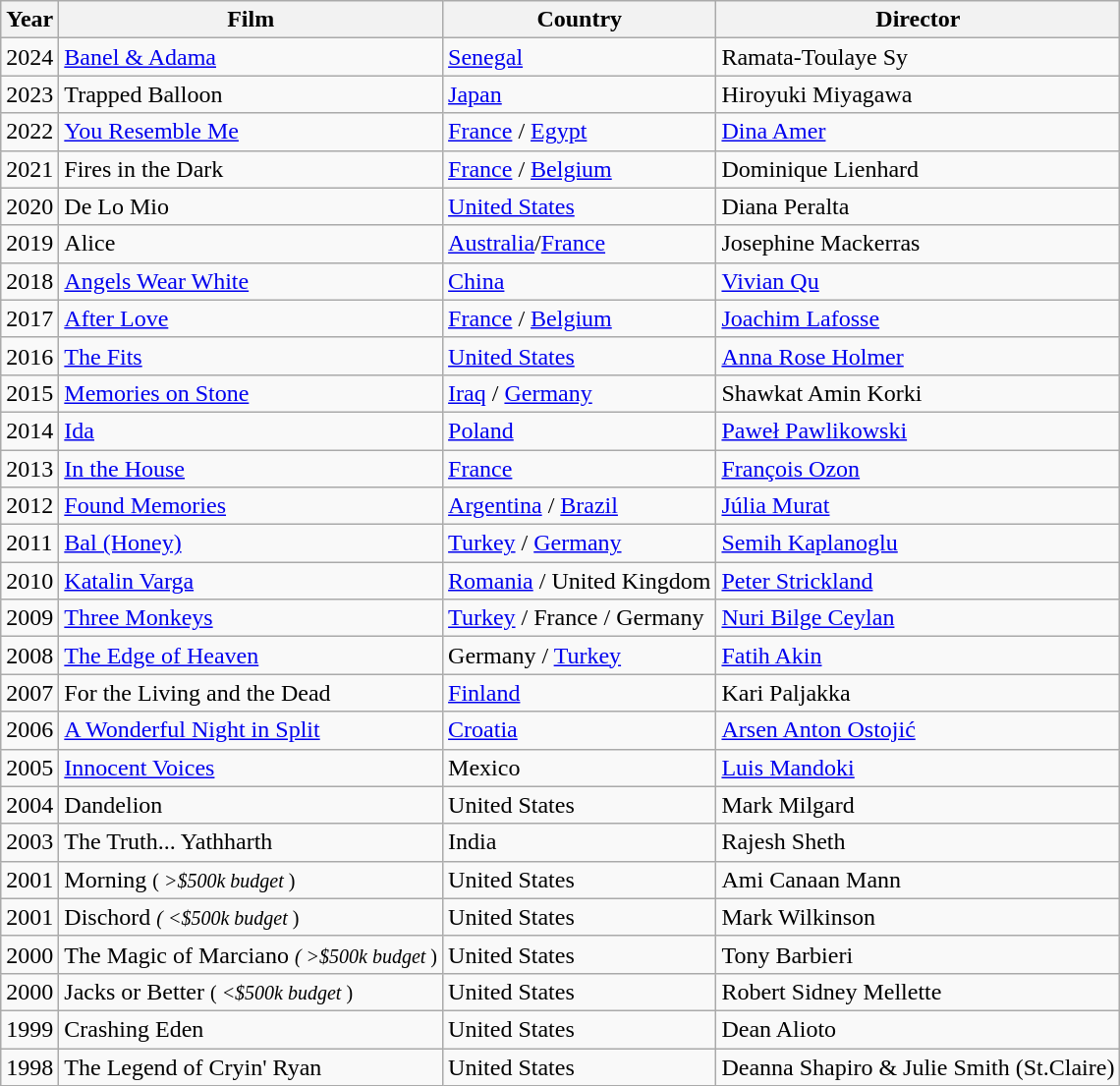<table class="wikitable">
<tr>
<th>Year</th>
<th><strong>Film</strong></th>
<th>Country</th>
<th>Director</th>
</tr>
<tr>
<td>2024</td>
<td><a href='#'>Banel & Adama</a></td>
<td><a href='#'>Senegal</a></td>
<td>Ramata-Toulaye Sy</td>
</tr>
<tr>
<td>2023</td>
<td>Trapped Balloon</td>
<td><a href='#'>Japan</a></td>
<td>Hiroyuki Miyagawa</td>
</tr>
<tr>
<td>2022</td>
<td><a href='#'>You Resemble Me</a></td>
<td><a href='#'>France</a> / <a href='#'>Egypt</a></td>
<td><a href='#'>Dina Amer</a></td>
</tr>
<tr>
<td>2021</td>
<td>Fires in the Dark</td>
<td><a href='#'>France</a> / <a href='#'>Belgium</a></td>
<td>Dominique Lienhard</td>
</tr>
<tr>
<td>2020</td>
<td>De Lo Mio</td>
<td><a href='#'>United States</a></td>
<td>Diana Peralta</td>
</tr>
<tr>
<td>2019</td>
<td>Alice</td>
<td><a href='#'>Australia</a>/<a href='#'>France</a></td>
<td>Josephine Mackerras</td>
</tr>
<tr>
<td>2018</td>
<td><a href='#'>Angels Wear White</a></td>
<td><a href='#'>China</a></td>
<td><a href='#'>Vivian Qu</a></td>
</tr>
<tr>
<td>2017</td>
<td><a href='#'>After Love</a></td>
<td><a href='#'>France</a> / <a href='#'>Belgium</a></td>
<td><a href='#'>Joachim Lafosse</a></td>
</tr>
<tr>
<td>2016</td>
<td><a href='#'>The Fits</a></td>
<td><a href='#'>United States</a></td>
<td><a href='#'>Anna Rose Holmer</a></td>
</tr>
<tr>
<td>2015</td>
<td><a href='#'>Memories on Stone</a></td>
<td><a href='#'>Iraq</a> / <a href='#'>Germany</a></td>
<td>Shawkat Amin Korki</td>
</tr>
<tr>
<td>2014</td>
<td><a href='#'>Ida</a></td>
<td><a href='#'>Poland</a></td>
<td><a href='#'>Paweł Pawlikowski</a></td>
</tr>
<tr>
<td>2013</td>
<td><a href='#'>In the House</a></td>
<td><a href='#'>France</a></td>
<td><a href='#'>François Ozon</a></td>
</tr>
<tr>
<td>2012</td>
<td><a href='#'>Found Memories</a></td>
<td><a href='#'>Argentina</a> / <a href='#'>Brazil</a></td>
<td><a href='#'>Júlia Murat</a></td>
</tr>
<tr>
<td>2011</td>
<td><a href='#'>Bal (Honey)</a></td>
<td><a href='#'>Turkey</a> / <a href='#'>Germany</a></td>
<td><a href='#'>Semih Kaplanoglu</a></td>
</tr>
<tr>
<td>2010</td>
<td><a href='#'>Katalin Varga</a></td>
<td><a href='#'>Romania</a> / United Kingdom</td>
<td><a href='#'>Peter Strickland</a></td>
</tr>
<tr>
<td>2009</td>
<td><a href='#'>Three Monkeys</a></td>
<td><a href='#'>Turkey</a> / France / Germany</td>
<td><a href='#'>Nuri Bilge Ceylan</a></td>
</tr>
<tr>
<td>2008</td>
<td><a href='#'>The Edge of Heaven</a></td>
<td>Germany / <a href='#'>Turkey</a></td>
<td><a href='#'>Fatih Akin</a></td>
</tr>
<tr>
<td>2007</td>
<td>For the Living and the Dead</td>
<td><a href='#'>Finland</a></td>
<td>Kari Paljakka</td>
</tr>
<tr>
<td>2006</td>
<td><a href='#'>A Wonderful Night in Split</a></td>
<td><a href='#'>Croatia</a></td>
<td><a href='#'>Arsen Anton Ostojić</a></td>
</tr>
<tr>
<td>2005</td>
<td><a href='#'>Innocent Voices</a></td>
<td>Mexico</td>
<td><a href='#'>Luis Mandoki</a></td>
</tr>
<tr>
<td>2004</td>
<td>Dandelion</td>
<td>United States</td>
<td>Mark Milgard</td>
</tr>
<tr>
<td>2003</td>
<td>The Truth... Yathharth</td>
<td>India</td>
<td>Rajesh Sheth</td>
</tr>
<tr>
<td>2001</td>
<td>Morning <small>( <em>>$500k budget</em> )</small></td>
<td>United States</td>
<td>Ami Canaan Mann</td>
</tr>
<tr>
<td>2001</td>
<td>Dischord <small><em>( <$500k budget</em> )</small></td>
<td>United States</td>
<td>Mark Wilkinson</td>
</tr>
<tr>
<td>2000</td>
<td>The Magic of Marciano <small><em>( >$500k budget</em> )</small></td>
<td>United States</td>
<td>Tony Barbieri</td>
</tr>
<tr>
<td>2000</td>
<td>Jacks or Better <small>( <em><$500k budget</em> )</small></td>
<td>United States</td>
<td>Robert Sidney Mellette</td>
</tr>
<tr>
<td>1999</td>
<td>Crashing Eden</td>
<td>United States</td>
<td>Dean Alioto</td>
</tr>
<tr>
<td>1998</td>
<td>The Legend of Cryin' Ryan</td>
<td>United States</td>
<td>Deanna Shapiro & Julie Smith (St.Claire)</td>
</tr>
</table>
